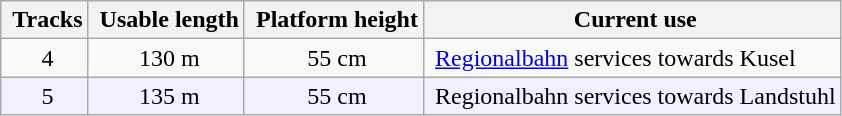<table class="wikitable" style="text-indent:4px">
<tr class="hintergrundfarbe6">
<th>Tracks</th>
<th>Usable length</th>
<th>Platform height</th>
<th>Current use</th>
</tr>
<tr>
<td style="text-align:center">4</td>
<td style="text-align:center">130 m</td>
<td style="text-align:center">55 cm</td>
<td><a href='#'>Regionalbahn</a> services towards Kusel</td>
</tr>
<tr bgcolor="#f0f0ff">
<td style="text-align:center">5</td>
<td style="text-align:center">135 m</td>
<td style="text-align:center">55 cm</td>
<td>Regionalbahn services towards  Landstuhl</td>
</tr>
</table>
